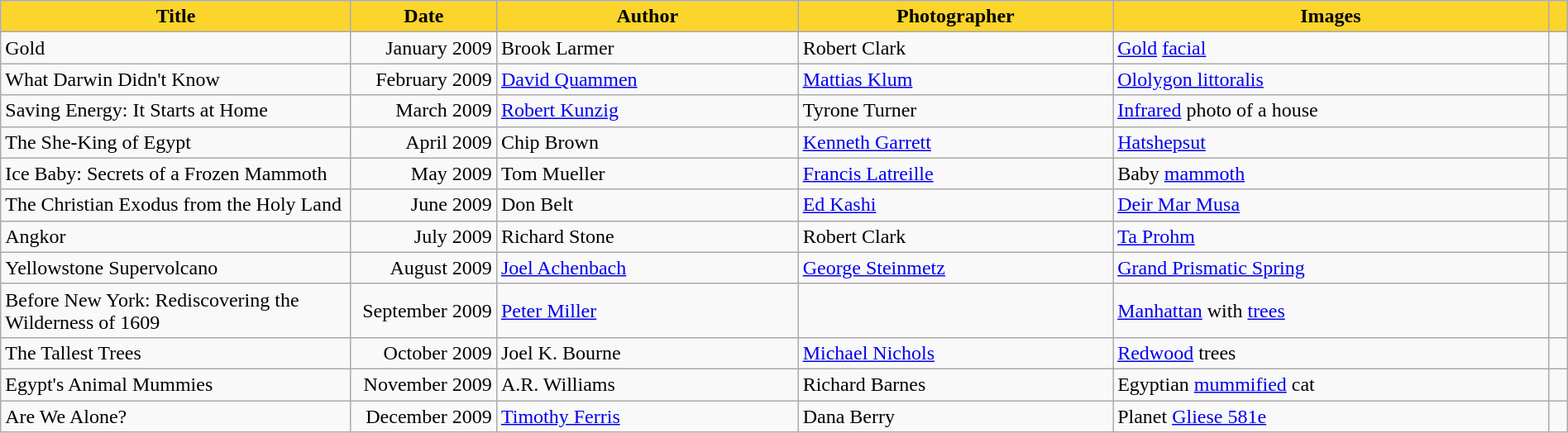<table class="wikitable" style="width:100%">
<tr>
<th scope="col" style="background-color:#fbd42c;" width=275px>Title</th>
<th scope="col" style="background-color:#fbd42c;" width=110>Date</th>
<th scope="col" style="background-color:#fbd42c;">Author</th>
<th scope="col" style="background-color:#fbd42c;">Photographer</th>
<th scope="col" style="background-color:#fbd42c;">Images</th>
<th scope="col" ! style="background-color:#fbd42c;"></th>
</tr>
<tr>
<td scope="row">Gold</td>
<td style="text-align:right;">January 2009</td>
<td>Brook Larmer</td>
<td>Robert Clark</td>
<td><a href='#'>Gold</a> <a href='#'>facial</a></td>
<td></td>
</tr>
<tr>
<td scope="row">What Darwin Didn't Know</td>
<td style="text-align:right;">February 2009</td>
<td><a href='#'>David Quammen</a></td>
<td><a href='#'>Mattias Klum</a></td>
<td><a href='#'>Ololygon littoralis</a></td>
<td></td>
</tr>
<tr>
<td scope="row">Saving Energy: It Starts at Home</td>
<td style="text-align:right;">March 2009</td>
<td><a href='#'>Robert Kunzig</a></td>
<td>Tyrone Turner</td>
<td><a href='#'>Infrared</a> photo of a house</td>
<td></td>
</tr>
<tr>
<td scope="row">The She-King of Egypt</td>
<td style="text-align:right;">April 2009</td>
<td>Chip Brown</td>
<td><a href='#'>Kenneth Garrett</a></td>
<td><a href='#'>Hatshepsut</a></td>
<td></td>
</tr>
<tr>
<td scope="row">Ice Baby: Secrets of a Frozen Mammoth</td>
<td style="text-align:right;">May 2009</td>
<td>Tom Mueller</td>
<td><a href='#'>Francis Latreille</a></td>
<td>Baby <a href='#'>mammoth</a></td>
<td></td>
</tr>
<tr>
<td scope="row">The Christian Exodus from the Holy Land</td>
<td style="text-align:right;">June 2009</td>
<td>Don Belt</td>
<td><a href='#'>Ed Kashi</a></td>
<td><a href='#'>Deir Mar Musa</a></td>
<td></td>
</tr>
<tr>
<td scope="row">Angkor</td>
<td style="text-align:right;">July 2009</td>
<td>Richard Stone</td>
<td>Robert Clark</td>
<td><a href='#'>Ta Prohm</a></td>
<td></td>
</tr>
<tr>
<td scope="row">Yellowstone Supervolcano</td>
<td style="text-align:right;">August 2009</td>
<td><a href='#'>Joel Achenbach</a></td>
<td><a href='#'>George Steinmetz</a></td>
<td><a href='#'>Grand Prismatic Spring</a></td>
<td></td>
</tr>
<tr>
<td scope="row">Before New York: Rediscovering the Wilderness of 1609</td>
<td style="text-align:right;">September 2009</td>
<td><a href='#'>Peter Miller</a></td>
<td></td>
<td><a href='#'>Manhattan</a> with <a href='#'>trees</a></td>
<td></td>
</tr>
<tr>
<td scope="row">The Tallest Trees</td>
<td style="text-align:right;">October 2009</td>
<td>Joel K. Bourne</td>
<td><a href='#'>Michael Nichols</a></td>
<td><a href='#'>Redwood</a> trees</td>
<td></td>
</tr>
<tr>
<td scope="row">Egypt's Animal Mummies</td>
<td style="text-align:right;">November 2009</td>
<td>A.R. Williams</td>
<td>Richard Barnes</td>
<td>Egyptian <a href='#'>mummified</a> cat</td>
<td></td>
</tr>
<tr>
<td scope="row">Are We Alone?</td>
<td style="text-align:right;">December 2009</td>
<td><a href='#'>Timothy Ferris</a></td>
<td>Dana Berry</td>
<td>Planet <a href='#'>Gliese 581e</a></td>
<td></td>
</tr>
</table>
